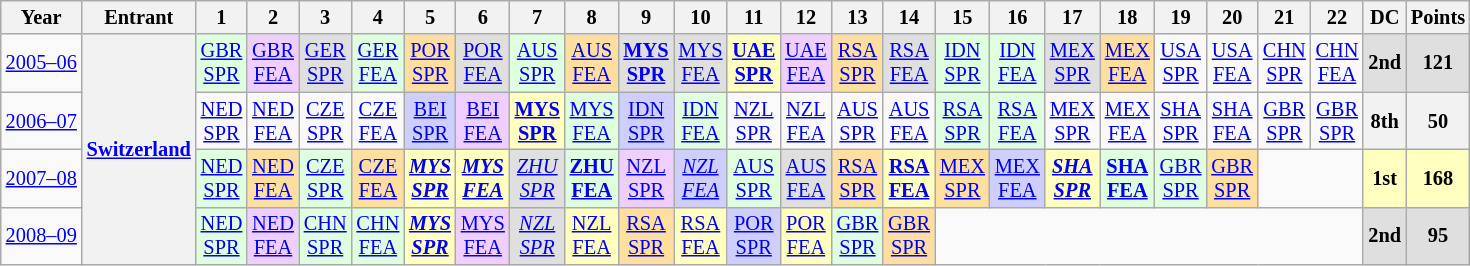<table class="wikitable" style="text-align:center; font-size:85%">
<tr>
<th>Year</th>
<th>Entrant</th>
<th>1</th>
<th>2</th>
<th>3</th>
<th>4</th>
<th>5</th>
<th>6</th>
<th>7</th>
<th>8</th>
<th>9</th>
<th>10</th>
<th>11</th>
<th>12</th>
<th>13</th>
<th>14</th>
<th>15</th>
<th>16</th>
<th>17</th>
<th>18</th>
<th>19</th>
<th>20</th>
<th>21</th>
<th>22</th>
<th>DC</th>
<th>Points</th>
</tr>
<tr>
<td nowrap><a href='#'>2005–06</a></td>
<th rowspan=4><a href='#'>Switzerland</a></th>
<td style="background:#DFFFDF;"><a href='#'>GBR<br>SPR</a><br></td>
<td style="background:#EFCFFF;"><a href='#'>GBR<br>FEA</a><br></td>
<td style="background:#DFDFDF;"><a href='#'>GER<br>SPR</a><br></td>
<td style="background:#DFFFDF;"><a href='#'>GER<br>FEA</a><br></td>
<td style="background:#FFDF9F;"><a href='#'>POR<br>SPR</a><br></td>
<td style="background:#DFDFDF;"><a href='#'>POR<br>FEA</a><br></td>
<td style="background:#DFFFDF;"><a href='#'>AUS<br>SPR</a><br></td>
<td style="background:#FFDF9F;"><a href='#'>AUS<br>FEA</a><br></td>
<td style="background:#DFDFDF;"><strong><a href='#'>MYS<br>SPR</a></strong><br></td>
<td style="background:#DFDFDF;"><a href='#'>MYS<br>FEA</a><br></td>
<td style="background:#FFFFBF;"><strong><a href='#'>UAE<br>SPR</a></strong><br></td>
<td style="background:#EFCFFF;"><a href='#'>UAE<br>FEA</a><br></td>
<td style="background:#FFDF9F;"><a href='#'>RSA<br>SPR</a><br></td>
<td style="background:#DFDFDF;"><a href='#'>RSA<br>FEA</a><br></td>
<td style="background:#DFFFDF;"><a href='#'>IDN<br>SPR</a><br></td>
<td style="background:#DFFFDF;"><a href='#'>IDN<br>FEA</a><br></td>
<td style="background:#DFDFDF;"><a href='#'>MEX<br>SPR</a><br></td>
<td style="background:#FFDF9F;"><a href='#'>MEX<br>FEA</a><br></td>
<td><a href='#'>USA<br>SPR</a></td>
<td><a href='#'>USA<br>FEA</a></td>
<td><a href='#'>CHN<br>SPR</a></td>
<td><a href='#'>CHN<br>FEA</a></td>
<th style="background:#DFDFDF;">2nd</th>
<th style="background:#DFDFDF;">121</th>
</tr>
<tr>
<td nowrap><a href='#'>2006–07</a></td>
<td><a href='#'>NED<br>SPR</a></td>
<td><a href='#'>NED<br>FEA</a></td>
<td><a href='#'>CZE<br>SPR</a></td>
<td><a href='#'>CZE<br>FEA</a></td>
<td style="background:#CFCFFF;"><a href='#'>BEI<br>SPR</a><br></td>
<td style="background:#EFCFFF;"><a href='#'>BEI<br>FEA</a><br></td>
<td style="background:#FFFFBF;"><strong><a href='#'>MYS<br>SPR</a></strong><br></td>
<td style="background:#DFFFDF;"><a href='#'>MYS<br>FEA</a><br></td>
<td style="background:#CFCFFF;"><a href='#'>IDN<br>SPR</a><br></td>
<td style="background:#DFFFDF;"><a href='#'>IDN<br>FEA</a><br></td>
<td><a href='#'>NZL<br>SPR</a></td>
<td><a href='#'>NZL<br>FEA</a></td>
<td><a href='#'>AUS<br>SPR</a></td>
<td><a href='#'>AUS<br>FEA</a></td>
<td style="background:#DFFFDF;"><a href='#'>RSA<br>SPR</a><br></td>
<td style="background:#DFFFDF;"><a href='#'>RSA<br>FEA</a><br></td>
<td><a href='#'>MEX<br>SPR</a></td>
<td><a href='#'>MEX<br>FEA</a></td>
<td><a href='#'>SHA<br>SPR</a></td>
<td><a href='#'>SHA<br>FEA</a></td>
<td><a href='#'>GBR<br>SPR</a></td>
<td><a href='#'>GBR<br>SPR</a></td>
<th>8th</th>
<th>50</th>
</tr>
<tr>
<td nowrap><a href='#'>2007–08</a></td>
<td style="background:#DFFFDF;"><a href='#'>NED<br>SPR</a><br></td>
<td style="background:#FFDF9F;"><a href='#'>NED<br>FEA</a><br></td>
<td style="background:#DFFFDF;"><a href='#'>CZE<br>SPR</a><br></td>
<td style="background:#FFDF9F;"><a href='#'>CZE<br>FEA</a><br></td>
<td style="background:#FFFFBF;"><a href='#'><strong><em>MYS<br>SPR</em></strong></a><br></td>
<td style="background:#FFFFBF;"><a href='#'><strong><em>MYS<br>FEA</em></strong></a><br></td>
<td style="background:#DFDFDF;"><em><a href='#'>ZHU<br>SPR</a></em><br></td>
<td style="background:#DFFFDF;"><strong><a href='#'>ZHU<br>FEA</a></strong><br></td>
<td style="background:#EFCFFF;"><a href='#'>NZL<br>SPR</a><br></td>
<td style="background:#CFCFFF;"><em><a href='#'>NZL<br>FEA</a></em><br></td>
<td style="background:#DFFFDF;"><a href='#'>AUS<br>SPR</a><br></td>
<td style="background:#DFDFDF;"><a href='#'>AUS<br>FEA</a><br></td>
<td style="background:#FFDF9F;"><a href='#'>RSA<br>SPR</a><br></td>
<td style="background:#FFFFBF;"><strong><a href='#'>RSA<br>FEA</a></strong><br></td>
<td style="background:#FFDF9F;"><a href='#'>MEX<br>SPR</a><br></td>
<td style="background:#CFCFFF;"><a href='#'>MEX<br>FEA</a><br></td>
<td style="background:#FFFFBF;"><a href='#'><strong><em>SHA<br>SPR</em></strong></a><br></td>
<td style="background:#DFFFDF;"><strong><a href='#'>SHA<br>FEA</a></strong><br></td>
<td style="background:#DFFFDF;"><a href='#'>GBR<br>SPR</a><br></td>
<td style="background:#FFDF9F;"><a href='#'>GBR<br>SPR</a><br></td>
<td colspan=2></td>
<th style="background:#FFFFBF;">1st</th>
<th style="background:#FFFFBF;">168</th>
</tr>
<tr>
<td nowrap><a href='#'>2008–09</a></td>
<td style="background:#DFFFDF;"><a href='#'>NED<br>SPR</a><br></td>
<td style="background:#EFCFFF;"><a href='#'>NED<br>FEA</a><br></td>
<td style="background:#DFFFDF;"><a href='#'>CHN<br>SPR</a><br></td>
<td style="background:#DFFFDF;"><a href='#'>CHN<br>FEA</a><br></td>
<td style="background:#FFFFBF;"><a href='#'><strong><em>MYS<br>SPR</em></strong></a><br></td>
<td style="background:#EFCFFF;"><a href='#'>MYS<br>FEA</a><br></td>
<td style="background:#DFDFDF;"><em><a href='#'>NZL<br>SPR</a></em><br></td>
<td style="background:#FFFFBF;"><a href='#'>NZL<br>FEA</a><br></td>
<td style="background:#FFDF9F;"><a href='#'>RSA<br>SPR</a><br></td>
<td style="background:#FFFFBF;"><a href='#'>RSA<br>FEA</a><br></td>
<td style="background:#CFCFFF;"><a href='#'>POR<br>SPR</a><br></td>
<td style="background:#FFFFBF;"><a href='#'>POR<br>FEA</a><br></td>
<td style="background:#DFFFDF;"><a href='#'>GBR<br>SPR</a><br></td>
<td style="background:#FFDF9F;"><a href='#'>GBR<br>SPR</a><br></td>
<td colspan=8></td>
<th style="background:#DFDFDF;">2nd</th>
<th style="background:#DFDFDF;">95</th>
</tr>
</table>
